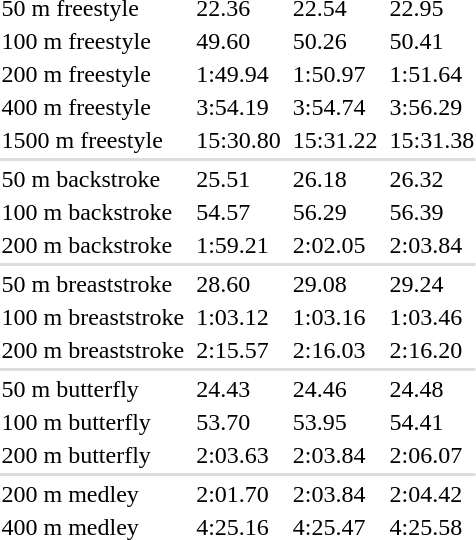<table>
<tr valign="top">
<td>50 m freestyle</td>
<td></td>
<td>22.36</td>
<td></td>
<td>22.54</td>
<td></td>
<td>22.95</td>
</tr>
<tr valign="top">
<td>100 m freestyle</td>
<td></td>
<td>49.60</td>
<td></td>
<td>50.26</td>
<td></td>
<td>50.41</td>
</tr>
<tr valign="top">
<td>200 m freestyle</td>
<td></td>
<td>1:49.94</td>
<td></td>
<td>1:50.97</td>
<td></td>
<td>1:51.64</td>
</tr>
<tr valign="top">
<td>400 m freestyle</td>
<td></td>
<td>3:54.19</td>
<td></td>
<td>3:54.74</td>
<td></td>
<td>3:56.29</td>
</tr>
<tr valign="top">
<td>1500 m freestyle</td>
<td></td>
<td>15:30.80</td>
<td></td>
<td>15:31.22</td>
<td></td>
<td>15:31.38</td>
</tr>
<tr bgcolor=#DDDDDD>
<td colspan=7></td>
</tr>
<tr valign="top">
<td>50 m backstroke</td>
<td></td>
<td>25.51</td>
<td></td>
<td>26.18</td>
<td></td>
<td>26.32</td>
</tr>
<tr valign="top">
<td>100 m backstroke</td>
<td></td>
<td>54.57</td>
<td></td>
<td>56.29</td>
<td></td>
<td>56.39</td>
</tr>
<tr valign="top">
<td>200 m backstroke</td>
<td></td>
<td>1:59.21</td>
<td></td>
<td>2:02.05</td>
<td></td>
<td>2:03.84</td>
</tr>
<tr bgcolor=#DDDDDD>
<td colspan=7></td>
</tr>
<tr valign="top">
<td>50 m breaststroke</td>
<td></td>
<td>28.60</td>
<td></td>
<td>29.08</td>
<td></td>
<td>29.24</td>
</tr>
<tr valign="top">
<td>100 m breaststroke</td>
<td></td>
<td>1:03.12</td>
<td></td>
<td>1:03.16</td>
<td></td>
<td>1:03.46</td>
</tr>
<tr valign="top">
<td>200 m breaststroke</td>
<td></td>
<td>2:15.57</td>
<td></td>
<td>2:16.03</td>
<td></td>
<td>2:16.20</td>
</tr>
<tr bgcolor=#DDDDDD>
<td colspan=7></td>
</tr>
<tr valign="top">
<td>50 m butterfly</td>
<td></td>
<td>24.43</td>
<td></td>
<td>24.46</td>
<td></td>
<td>24.48</td>
</tr>
<tr valign="top">
<td>100 m butterfly</td>
<td></td>
<td>53.70</td>
<td></td>
<td>53.95</td>
<td></td>
<td>54.41</td>
</tr>
<tr valign="top">
<td>200 m butterfly</td>
<td></td>
<td>2:03.63</td>
<td></td>
<td>2:03.84</td>
<td></td>
<td>2:06.07</td>
</tr>
<tr bgcolor=#DDDDDD>
<td colspan=7></td>
</tr>
<tr valign="top">
<td>200 m medley</td>
<td></td>
<td>2:01.70</td>
<td></td>
<td>2:03.84</td>
<td></td>
<td>2:04.42</td>
</tr>
<tr valign="top">
<td>400 m medley</td>
<td></td>
<td>4:25.16</td>
<td></td>
<td>4:25.47</td>
<td></td>
<td>4:25.58</td>
</tr>
</table>
